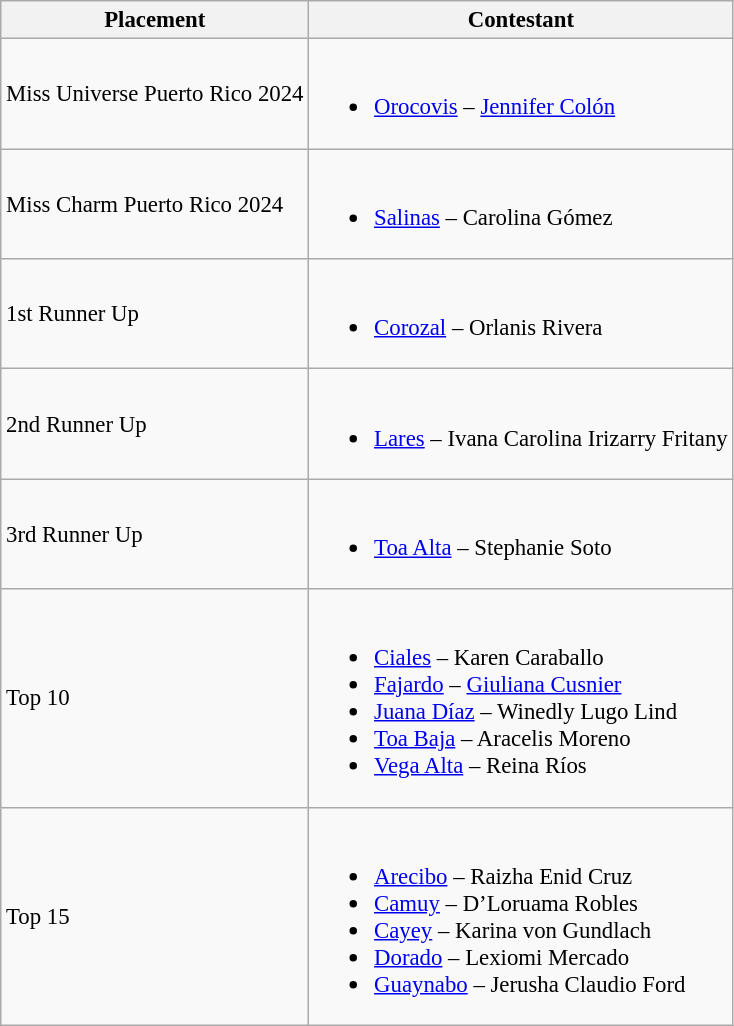<table class="wikitable sortable" style="font-size: 95%;">
<tr>
<th>Placement</th>
<th>Contestant</th>
</tr>
<tr>
<td>Miss Universe Puerto Rico 2024</td>
<td><br><ul><li><a href='#'>Orocovis</a> – <a href='#'>Jennifer Colón</a></li></ul></td>
</tr>
<tr>
<td>Miss Charm Puerto Rico 2024</td>
<td><br><ul><li><a href='#'>Salinas</a> – Carolina Gómez</li></ul></td>
</tr>
<tr>
<td>1st Runner Up</td>
<td><br><ul><li><a href='#'>Corozal</a> – Orlanis Rivera</li></ul></td>
</tr>
<tr>
<td>2nd Runner Up</td>
<td><br><ul><li><a href='#'>Lares</a> – Ivana Carolina Irizarry Fritany</li></ul></td>
</tr>
<tr>
<td>3rd Runner Up</td>
<td><br><ul><li><a href='#'>Toa Alta</a> – Stephanie Soto</li></ul></td>
</tr>
<tr>
<td>Top 10</td>
<td><br><ul><li><a href='#'>Ciales</a> – Karen Caraballo</li><li><a href='#'>Fajardo</a> – <a href='#'>Giuliana Cusnier</a></li><li><a href='#'>Juana Díaz</a> – Winedly Lugo Lind</li><li><a href='#'>Toa Baja</a> – Aracelis Moreno</li><li><a href='#'>Vega Alta</a> – Reina Ríos</li></ul></td>
</tr>
<tr>
<td>Top 15</td>
<td><br><ul><li><a href='#'>Arecibo</a> –  Raizha Enid Cruz</li><li><a href='#'>Camuy</a> –  D’Loruama Robles</li><li><a href='#'>Cayey</a> –  Karina von Gundlach</li><li><a href='#'>Dorado</a> – Lexiomi Mercado</li><li><a href='#'>Guaynabo</a> – Jerusha Claudio Ford</li></ul></td>
</tr>
</table>
